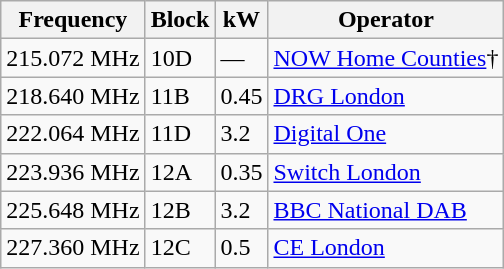<table class="wikitable sortable">
<tr>
<th>Frequency</th>
<th>Block</th>
<th>kW</th>
<th>Operator</th>
</tr>
<tr>
<td>215.072 MHz</td>
<td>10D</td>
<td>—</td>
<td><a href='#'>NOW Home Counties</a>†</td>
</tr>
<tr>
<td>218.640 MHz</td>
<td>11B</td>
<td>0.45</td>
<td><a href='#'>DRG London</a></td>
</tr>
<tr>
<td>222.064 MHz</td>
<td>11D</td>
<td>3.2</td>
<td><a href='#'>Digital One</a></td>
</tr>
<tr>
<td>223.936 MHz</td>
<td>12A</td>
<td>0.35</td>
<td><a href='#'>Switch London</a></td>
</tr>
<tr>
<td>225.648 MHz</td>
<td>12B</td>
<td>3.2</td>
<td><a href='#'>BBC National DAB</a></td>
</tr>
<tr>
<td>227.360 MHz</td>
<td>12C</td>
<td>0.5</td>
<td><a href='#'>CE London</a></td>
</tr>
</table>
